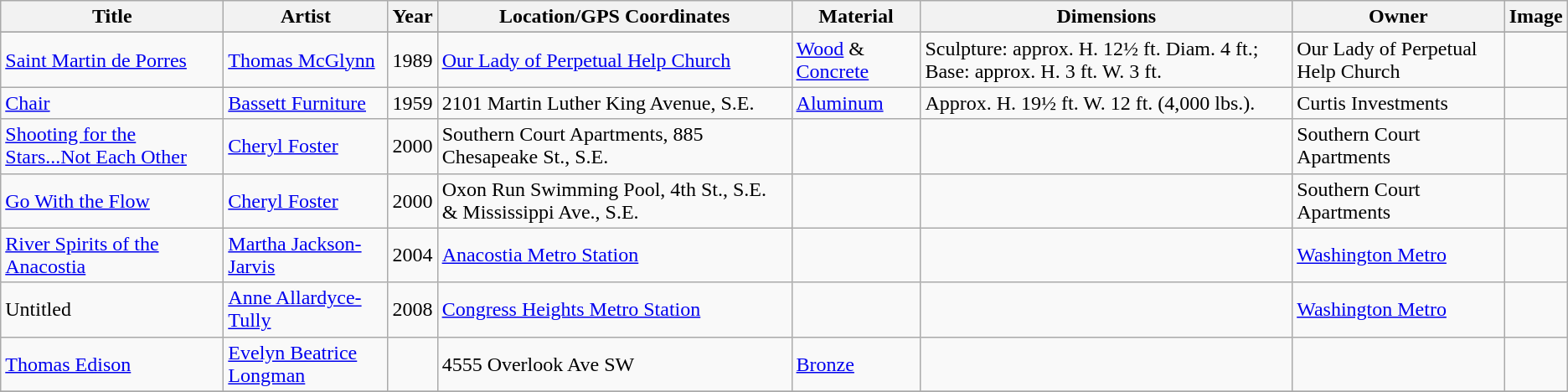<table class="wikitable sortable">
<tr>
<th>Title</th>
<th>Artist</th>
<th>Year</th>
<th>Location/GPS Coordinates</th>
<th>Material</th>
<th>Dimensions</th>
<th>Owner</th>
<th>Image</th>
</tr>
<tr>
</tr>
<tr>
<td><a href='#'>Saint Martin de Porres</a></td>
<td><a href='#'>Thomas McGlynn</a></td>
<td>1989</td>
<td><a href='#'>Our Lady of Perpetual Help Church</a></td>
<td><a href='#'>Wood</a> & <a href='#'>Concrete</a></td>
<td>Sculpture: approx. H. 12½ ft. Diam. 4 ft.; Base: approx. H. 3 ft. W. 3 ft.</td>
<td>Our Lady of Perpetual Help Church</td>
<td></td>
</tr>
<tr>
<td><a href='#'>Chair</a></td>
<td><a href='#'>Bassett Furniture</a></td>
<td>1959</td>
<td>2101 Martin Luther King Avenue, S.E. </td>
<td><a href='#'>Aluminum</a></td>
<td>Approx. H. 19½ ft. W. 12 ft. (4,000 lbs.).</td>
<td>Curtis Investments</td>
<td></td>
</tr>
<tr>
<td><a href='#'>Shooting for the Stars...Not Each Other</a></td>
<td><a href='#'>Cheryl Foster</a></td>
<td>2000</td>
<td>Southern Court Apartments, 885 Chesapeake St., S.E.</td>
<td></td>
<td></td>
<td>Southern Court Apartments</td>
<td></td>
</tr>
<tr>
<td><a href='#'>Go With the Flow</a></td>
<td><a href='#'>Cheryl Foster</a></td>
<td>2000</td>
<td>Oxon Run Swimming Pool, 4th St., S.E. & Mississippi Ave., S.E.</td>
<td></td>
<td></td>
<td>Southern Court Apartments</td>
<td></td>
</tr>
<tr>
<td><a href='#'>River Spirits of the Anacostia</a></td>
<td><a href='#'>Martha Jackson-Jarvis</a></td>
<td>2004</td>
<td><a href='#'>Anacostia Metro Station</a></td>
<td></td>
<td></td>
<td><a href='#'>Washington Metro</a></td>
<td></td>
</tr>
<tr>
<td>Untitled</td>
<td><a href='#'>Anne Allardyce-Tully</a></td>
<td>2008</td>
<td><a href='#'>Congress Heights Metro Station</a></td>
<td></td>
<td></td>
<td><a href='#'>Washington Metro</a></td>
<td></td>
</tr>
<tr>
<td><a href='#'>Thomas Edison</a></td>
<td><a href='#'>Evelyn Beatrice Longman</a></td>
<td></td>
<td>4555 Overlook Ave SW</td>
<td><a href='#'>Bronze</a></td>
<td></td>
<td></td>
<td></td>
</tr>
<tr>
</tr>
</table>
